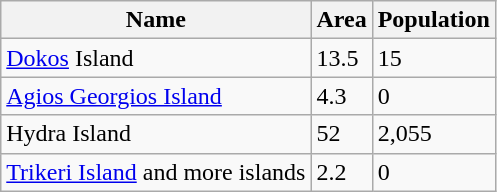<table class=wikitable>
<tr>
<th>Name</th>
<th>Area</th>
<th>Population</th>
</tr>
<tr>
<td><a href='#'>Dokos</a> Island</td>
<td>13.5</td>
<td>15</td>
</tr>
<tr>
<td><a href='#'>Agios Georgios Island</a></td>
<td>4.3</td>
<td>0</td>
</tr>
<tr>
<td>Hydra Island</td>
<td>52</td>
<td>2,055</td>
</tr>
<tr>
<td><a href='#'>Trikeri Island</a> and more islands</td>
<td>2.2</td>
<td>0</td>
</tr>
</table>
